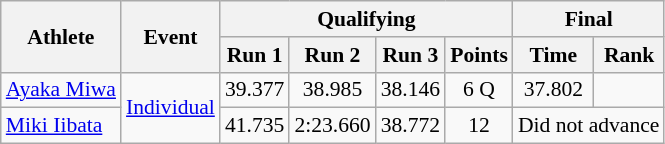<table class=wikitable style="font-size:90%">
<tr>
<th rowspan=2>Athlete</th>
<th rowspan=2>Event</th>
<th colspan=4>Qualifying</th>
<th colspan=2>Final</th>
</tr>
<tr>
<th>Run 1</th>
<th>Run 2</th>
<th>Run 3</th>
<th>Points</th>
<th>Time</th>
<th>Rank</th>
</tr>
<tr>
<td><a href='#'>Ayaka Miwa</a></td>
<td rowspan=2><a href='#'>Individual</a></td>
<td align=center>39.377</td>
<td align=center>38.985</td>
<td align=center>38.146</td>
<td align=center>6 Q</td>
<td align=center>37.802</td>
<td align=center></td>
</tr>
<tr>
<td><a href='#'>Miki Iibata</a></td>
<td align=center>41.735</td>
<td align=center>2:23.660</td>
<td align=center>38.772</td>
<td align=center>12</td>
<td align=center colspan=2>Did not advance</td>
</tr>
</table>
